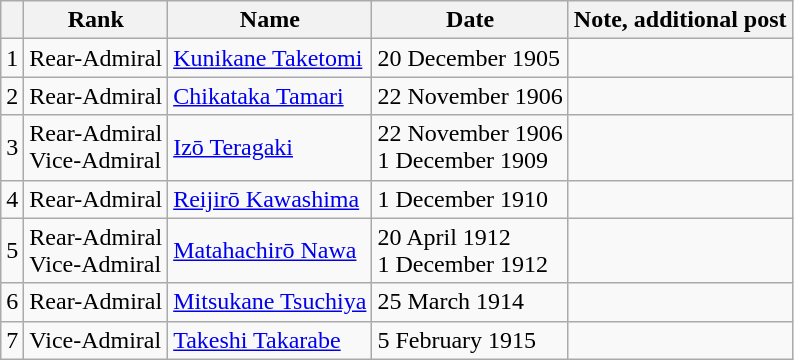<table class=wikitable>
<tr>
<th></th>
<th>Rank</th>
<th>Name</th>
<th>Date</th>
<th>Note, additional post</th>
</tr>
<tr>
<td>1</td>
<td>Rear-Admiral</td>
<td><a href='#'>Kunikane Taketomi</a></td>
<td>20 December 1905</td>
<td></td>
</tr>
<tr>
<td>2</td>
<td>Rear-Admiral</td>
<td><a href='#'>Chikataka Tamari</a></td>
<td>22 November 1906</td>
<td></td>
</tr>
<tr>
<td>3</td>
<td>Rear-Admiral<br>Vice-Admiral</td>
<td><a href='#'>Izō Teragaki</a></td>
<td>22 November 1906<br>1 December 1909</td>
<td></td>
</tr>
<tr>
<td>4</td>
<td>Rear-Admiral</td>
<td><a href='#'>Reijirō Kawashima</a></td>
<td>1 December 1910</td>
<td></td>
</tr>
<tr>
<td>5</td>
<td>Rear-Admiral<br>Vice-Admiral</td>
<td><a href='#'>Matahachirō Nawa</a></td>
<td>20 April 1912<br>1 December 1912</td>
<td></td>
</tr>
<tr>
<td>6</td>
<td>Rear-Admiral</td>
<td><a href='#'>Mitsukane Tsuchiya</a></td>
<td>25 March 1914</td>
<td></td>
</tr>
<tr>
<td>7</td>
<td>Vice-Admiral</td>
<td><a href='#'>Takeshi Takarabe</a></td>
<td>5 February 1915</td>
<td></td>
</tr>
</table>
